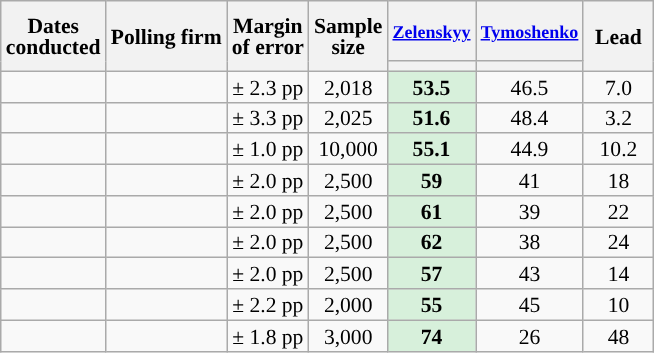<table class="wikitable sortable mw-datatable mw-collapsible" style="text-align:center;font-size:90%;line-height:14px;">
<tr style="height:40px;">
<th rowspan="2">Dates<br>conducted</th>
<th rowspan="2">Polling firm</th>
<th rowspan="2">Margin<br>of error</th>
<th rowspan="2">Sample<br>size</th>
<th><small><a href='#'>Zelenskyy</a></small><br></th>
<th><small><a href='#'>Tymoshenko</a></small><br></th>
<th rowspan="2" style="width:40px;">Lead</th>
</tr>
<tr>
<th data-sort-type="number" style="background:"></th>
<th data-sort-type="number" style="background:"></th>
</tr>
<tr>
<td></td>
<td></td>
<td>± 2.3 pp</td>
<td>2,018</td>
<td style="background:#D7F0DB;"><strong>53.5</strong></td>
<td>46.5</td>
<td style="background:">7.0</td>
</tr>
<tr>
<td></td>
<td></td>
<td>± 3.3 pp</td>
<td>2,025</td>
<td style="background:#D7F0DB;"><strong>51.6</strong></td>
<td>48.4</td>
<td style="background:">3.2</td>
</tr>
<tr>
<td></td>
<td></td>
<td>± 1.0 pp</td>
<td>10,000</td>
<td style="background:#D7F0DB;"><strong>55.1</strong></td>
<td>44.9</td>
<td style="background:">10.2</td>
</tr>
<tr>
<td></td>
<td></td>
<td>± 2.0 pp</td>
<td>2,500</td>
<td style="background:#D7F0DB;"><strong>59</strong></td>
<td>41</td>
<td style="background:">18</td>
</tr>
<tr>
<td></td>
<td></td>
<td>± 2.0 pp</td>
<td>2,500</td>
<td style="background:#D7F0DB"><strong>61</strong></td>
<td>39</td>
<td style="background:">22</td>
</tr>
<tr>
<td></td>
<td></td>
<td>± 2.0 pp</td>
<td>2,500</td>
<td style="background:#D7F0DB"><strong>62</strong></td>
<td>38</td>
<td style="background:">24</td>
</tr>
<tr>
<td></td>
<td></td>
<td>± 2.0 pp</td>
<td>2,500</td>
<td style="background:#D7F0DB"><strong>57</strong></td>
<td>43</td>
<td style="background:">14</td>
</tr>
<tr>
<td></td>
<td></td>
<td>± 2.2 pp</td>
<td>2,000</td>
<td style="background:#D7F0DB"><strong>55</strong></td>
<td>45</td>
<td style="background:">10</td>
</tr>
<tr>
<td></td>
<td></td>
<td>± 1.8 pp</td>
<td>3,000</td>
<td style="background:#D7F0DB"><strong>74</strong></td>
<td>26</td>
<td style="background:">48</td>
</tr>
</table>
